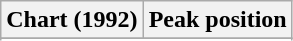<table class="wikitable plainrowheaders">
<tr>
<th>Chart (1992)</th>
<th>Peak position</th>
</tr>
<tr>
</tr>
<tr>
</tr>
<tr>
</tr>
</table>
